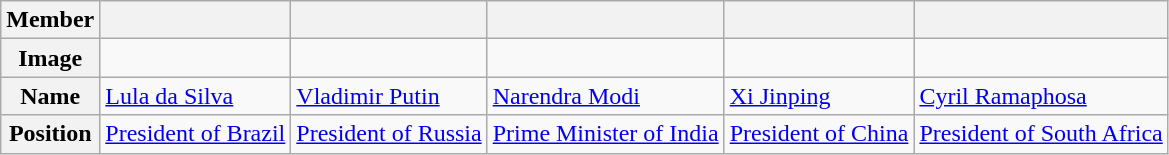<table class=wikitable>
<tr>
<th>Member</th>
<th></th>
<th></th>
<th></th>
<th></th>
<th></th>
</tr>
<tr>
<th>Image</th>
<td></td>
<td></td>
<td></td>
<td></td>
<td></td>
</tr>
<tr>
<th>Name</th>
<td><a href='#'>Lula da Silva</a></td>
<td><a href='#'>Vladimir Putin</a></td>
<td><a href='#'>Narendra Modi</a></td>
<td><a href='#'>Xi Jinping</a></td>
<td><a href='#'>Cyril Ramaphosa</a></td>
</tr>
<tr>
<th>Position</th>
<td><a href='#'>President of Brazil</a></td>
<td><a href='#'>President of Russia</a></td>
<td><a href='#'>Prime Minister of India</a></td>
<td><a href='#'>President of China</a></td>
<td><a href='#'>President of South Africa</a></td>
</tr>
</table>
